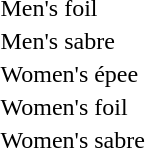<table>
<tr>
<td rowspan=2></td>
<td rowspan=2></td>
<td rowspan=2></td>
<td></td>
</tr>
<tr>
<td></td>
</tr>
<tr>
<td rowspan=2>Men's foil</td>
<td rowspan=2></td>
<td rowspan=2></td>
<td></td>
</tr>
<tr>
<td></td>
</tr>
<tr>
<td rowspan=2>Men's sabre</td>
<td rowspan=2></td>
<td rowspan=2></td>
<td></td>
</tr>
<tr>
<td></td>
</tr>
<tr>
<td rowspan=2>Women's épee</td>
<td rowspan=2></td>
<td rowspan=2></td>
<td></td>
</tr>
<tr>
<td></td>
</tr>
<tr>
<td rowspan=2>Women's foil</td>
<td rowspan=2></td>
<td rowspan=2></td>
<td></td>
</tr>
<tr>
<td></td>
</tr>
<tr>
<td rowspan=2>Women's sabre</td>
<td rowspan=2></td>
<td rowspan=2></td>
<td></td>
</tr>
<tr>
<td></td>
</tr>
<tr>
<td rowspan=2></td>
<td rowspan=2></td>
<td rowspan=2></td>
<td rowspan=2></td>
</tr>
</table>
